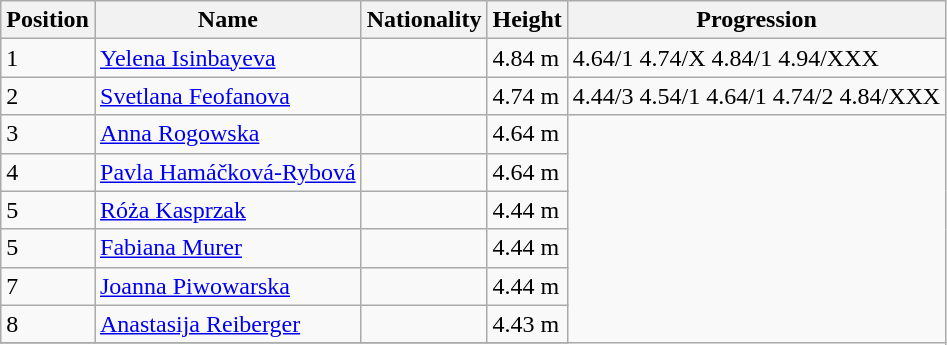<table class="wikitable">
<tr>
<th><strong>Position</strong></th>
<th><strong>Name</strong></th>
<th><strong>Nationality</strong></th>
<th><strong>Height</strong></th>
<th><strong>Progression</strong></th>
</tr>
<tr>
<td>1</td>
<td><a href='#'>Yelena Isinbayeva</a></td>
<td></td>
<td>4.84 m</td>
<td>4.64/1 4.74/X 4.84/1 4.94/XXX</td>
</tr>
<tr>
<td>2</td>
<td><a href='#'>Svetlana Feofanova</a></td>
<td></td>
<td>4.74 m</td>
<td>4.44/3 4.54/1 4.64/1 4.74/2 4.84/XXX</td>
</tr>
<tr>
<td>3</td>
<td><a href='#'>Anna Rogowska</a></td>
<td></td>
<td>4.64 m</td>
</tr>
<tr>
<td>4</td>
<td><a href='#'>Pavla Hamáčková-Rybová</a></td>
<td></td>
<td>4.64 m</td>
</tr>
<tr>
<td>5</td>
<td><a href='#'>Róża Kasprzak</a></td>
<td></td>
<td>4.44 m</td>
</tr>
<tr>
<td>5</td>
<td><a href='#'>Fabiana Murer</a></td>
<td></td>
<td>4.44 m</td>
</tr>
<tr>
<td>7</td>
<td><a href='#'>Joanna Piwowarska</a></td>
<td></td>
<td>4.44 m</td>
</tr>
<tr>
<td>8</td>
<td><a href='#'>Anastasija Reiberger</a></td>
<td></td>
<td>4.43 m</td>
</tr>
<tr>
</tr>
</table>
